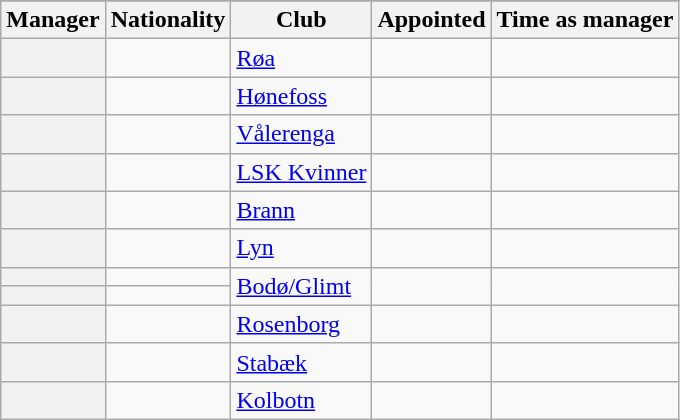<table class="wikitable sortable plainrowheaders">
<tr>
</tr>
<tr>
<th scope="col">Manager</th>
<th scope="col">Nationality</th>
<th scope="col">Club</th>
<th scope="col">Appointed</th>
<th scope="col">Time as manager</th>
</tr>
<tr>
<th scope="row"></th>
<td></td>
<td><a href='#'>Røa</a></td>
<td></td>
<td></td>
</tr>
<tr>
<th scope="row"></th>
<td></td>
<td><a href='#'>Hønefoss</a></td>
<td></td>
<td></td>
</tr>
<tr>
<th scope="row"></th>
<td></td>
<td><a href='#'>Vålerenga</a></td>
<td></td>
<td></td>
</tr>
<tr>
<th scope="row"></th>
<td></td>
<td><a href='#'>LSK Kvinner</a></td>
<td></td>
<td></td>
</tr>
<tr>
<th scope="row"></th>
<td></td>
<td><a href='#'>Brann</a></td>
<td></td>
<td></td>
</tr>
<tr>
<th scope="row"></th>
<td></td>
<td><a href='#'>Lyn</a></td>
<td></td>
<td></td>
</tr>
<tr>
<th scope="row"></th>
<td></td>
<td rowspan=2><a href='#'>Bodø/Glimt</a></td>
<td rowspan=2></td>
<td rowspan=2></td>
</tr>
<tr>
<th scope="row"></th>
<td></td>
</tr>
<tr>
<th scope="row"></th>
<td></td>
<td><a href='#'>Rosenborg</a></td>
<td></td>
<td></td>
</tr>
<tr>
<th scope="row"></th>
<td></td>
<td><a href='#'>Stabæk</a></td>
<td></td>
<td></td>
</tr>
<tr>
<th scope="row"></th>
<td></td>
<td><a href='#'>Kolbotn</a></td>
<td></td>
<td></td>
</tr>
</table>
